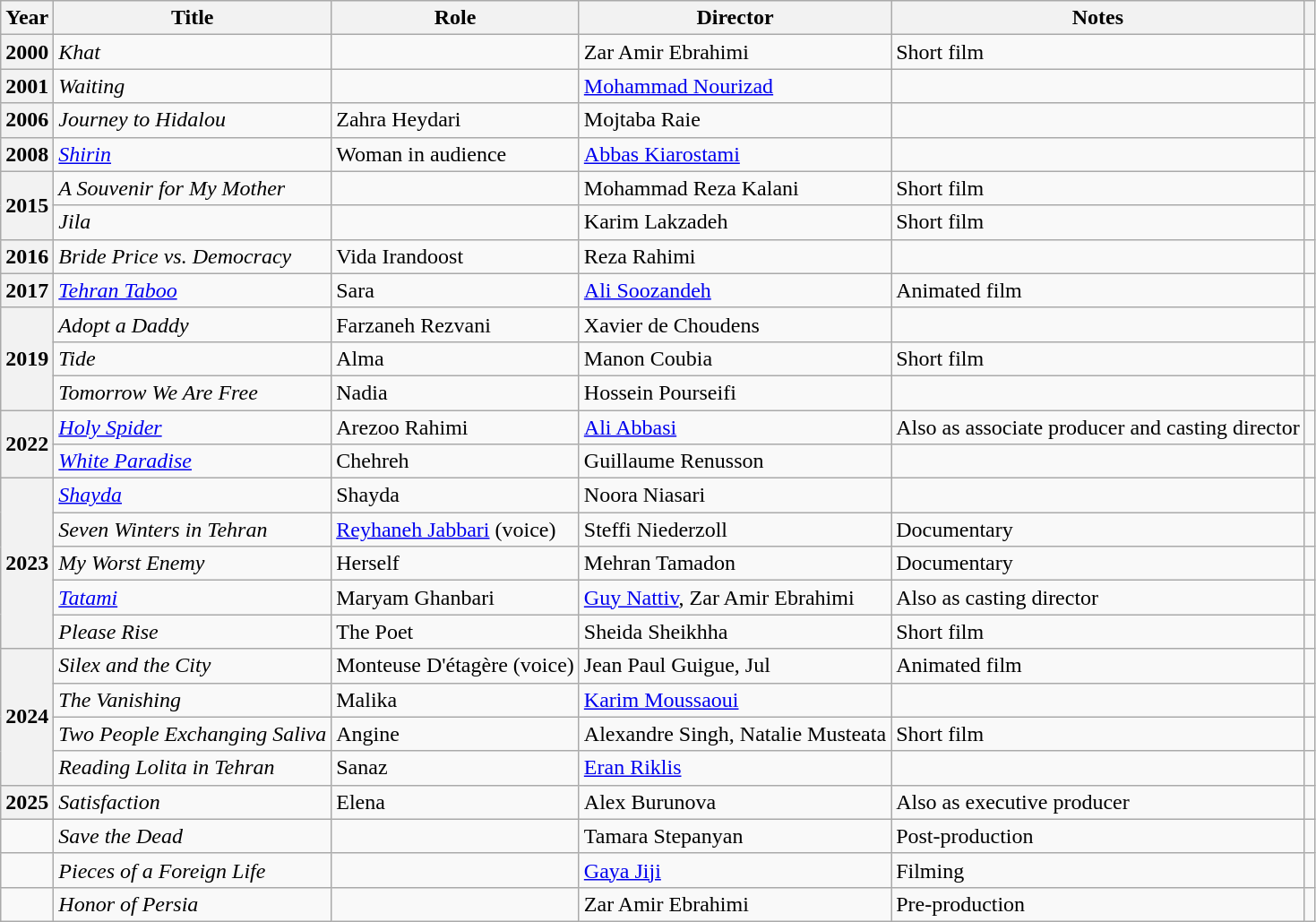<table class="wikitable plainrowheaders sortable"  style=font-size:100%>
<tr>
<th scope="col">Year</th>
<th scope="col">Title</th>
<th scope="col">Role</th>
<th scope="col">Director</th>
<th scope="col" class="unsortable">Notes</th>
<th scope="col" class="unsortable"></th>
</tr>
<tr>
<th scope=row>2000</th>
<td><em>Khat</em></td>
<td></td>
<td>Zar Amir Ebrahimi</td>
<td>Short film</td>
<td></td>
</tr>
<tr>
<th scope=row>2001</th>
<td><em>Waiting</em></td>
<td></td>
<td><a href='#'>Mohammad Nourizad</a></td>
<td></td>
<td></td>
</tr>
<tr>
<th scope=row>2006</th>
<td><em>Journey to Hidalou</em></td>
<td>Zahra Heydari</td>
<td>Mojtaba Raie</td>
<td></td>
<td></td>
</tr>
<tr>
<th scope=row>2008</th>
<td><em><a href='#'>Shirin</a></em></td>
<td>Woman in audience</td>
<td><a href='#'>Abbas Kiarostami</a></td>
<td></td>
<td></td>
</tr>
<tr>
<th scope=row rowspan="2">2015</th>
<td><em>A Souvenir for My Mother</em></td>
<td></td>
<td>Mohammad Reza Kalani</td>
<td>Short film</td>
<td></td>
</tr>
<tr>
<td><em>Jila</em></td>
<td></td>
<td>Karim Lakzadeh</td>
<td>Short film</td>
<td></td>
</tr>
<tr>
<th scope=row>2016</th>
<td><em>Bride Price vs.</em> <em>Democracy</em></td>
<td>Vida Irandoost</td>
<td>Reza Rahimi</td>
<td></td>
<td></td>
</tr>
<tr>
<th scope=row>2017</th>
<td><em><a href='#'>Tehran Taboo</a></em></td>
<td>Sara</td>
<td><a href='#'>Ali Soozandeh</a></td>
<td>Animated film</td>
<td></td>
</tr>
<tr>
<th scope=row rowspan="3">2019</th>
<td><em>Adopt a Daddy</em></td>
<td>Farzaneh Rezvani</td>
<td>Xavier de Choudens</td>
<td></td>
<td></td>
</tr>
<tr>
<td><em>Tide</em></td>
<td>Alma</td>
<td>Manon Coubia</td>
<td>Short film</td>
<td></td>
</tr>
<tr>
<td><em>Tomorrow We Are Free</em></td>
<td>Nadia</td>
<td>Hossein Pourseifi</td>
<td></td>
<td></td>
</tr>
<tr>
<th rowspan="2" scope="row">2022</th>
<td><em><a href='#'>Holy Spider</a></em></td>
<td>Arezoo Rahimi</td>
<td><a href='#'>Ali Abbasi</a></td>
<td>Also as associate producer and casting director</td>
<td></td>
</tr>
<tr>
<td><em><a href='#'>White Paradise</a></em></td>
<td>Chehreh</td>
<td>Guillaume Renusson</td>
<td></td>
<td></td>
</tr>
<tr>
<th rowspan="5" scope="row">2023</th>
<td><em><a href='#'>Shayda</a></em></td>
<td>Shayda</td>
<td>Noora Niasari</td>
<td></td>
<td></td>
</tr>
<tr>
<td><em>Seven Winters in Tehran</em></td>
<td><a href='#'>Reyhaneh Jabbari</a> (voice)</td>
<td>Steffi Niederzoll</td>
<td>Documentary</td>
<td></td>
</tr>
<tr>
<td><em>My Worst Enemy</em></td>
<td>Herself</td>
<td>Mehran Tamadon</td>
<td>Documentary</td>
<td></td>
</tr>
<tr>
<td><em><a href='#'>Tatami</a></em></td>
<td>Maryam Ghanbari</td>
<td><a href='#'>Guy Nattiv</a>, Zar Amir Ebrahimi</td>
<td>Also as casting director</td>
<td></td>
</tr>
<tr>
<td><em>Please Rise</em></td>
<td>The Poet</td>
<td>Sheida Sheikhha</td>
<td>Short film</td>
<td></td>
</tr>
<tr>
<th rowspan="4" scope="row">2024</th>
<td><em>Silex and the City</em></td>
<td>Monteuse D'étagère (voice)</td>
<td>Jean Paul Guigue, Jul</td>
<td>Animated film</td>
<td></td>
</tr>
<tr>
<td><em>The Vanishing</em></td>
<td>Malika</td>
<td><a href='#'>Karim Moussaoui</a></td>
<td></td>
<td></td>
</tr>
<tr>
<td><em>Two People Exchanging Saliva</em></td>
<td>Angine</td>
<td>Alexandre Singh, Natalie Musteata</td>
<td>Short film</td>
<td></td>
</tr>
<tr>
<td><em>Reading Lolita in Tehran</em></td>
<td>Sanaz</td>
<td><a href='#'>Eran Riklis</a></td>
<td></td>
<td></td>
</tr>
<tr>
<th scope="row">2025</th>
<td><em>Satisfaction</em></td>
<td>Elena</td>
<td>Alex Burunova</td>
<td>Also as executive producer</td>
<td></td>
</tr>
<tr>
<td></td>
<td><em>Save the Dead</em></td>
<td></td>
<td>Tamara Stepanyan</td>
<td>Post-production</td>
<td></td>
</tr>
<tr>
<td></td>
<td><em>Pieces of a Foreign Life</em></td>
<td></td>
<td><a href='#'>Gaya Jiji</a></td>
<td>Filming</td>
<td></td>
</tr>
<tr>
<td></td>
<td><em>Honor of Persia</em></td>
<td></td>
<td>Zar Amir Ebrahimi</td>
<td>Pre-production</td>
<td></td>
</tr>
</table>
